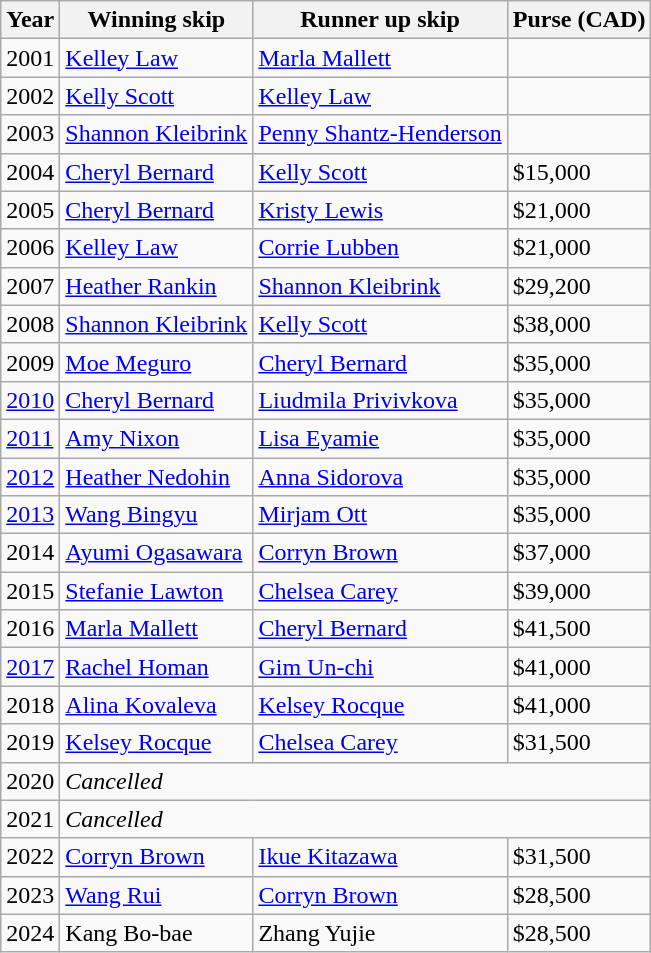<table class="wikitable">
<tr>
<th scope="col">Year</th>
<th scope="col">Winning skip</th>
<th scope="col">Runner up skip</th>
<th scope="col">Purse (CAD)</th>
</tr>
<tr>
<td>2001</td>
<td> <a href='#'>Kelley Law</a></td>
<td> <a href='#'>Marla Mallett</a></td>
<td></td>
</tr>
<tr>
<td>2002</td>
<td> <a href='#'>Kelly Scott</a></td>
<td> <a href='#'>Kelley Law</a></td>
<td></td>
</tr>
<tr>
<td>2003</td>
<td> <a href='#'>Shannon Kleibrink</a></td>
<td> <a href='#'>Penny Shantz-Henderson</a></td>
<td></td>
</tr>
<tr>
<td>2004</td>
<td> <a href='#'>Cheryl Bernard</a></td>
<td> <a href='#'>Kelly Scott</a></td>
<td>$15,000</td>
</tr>
<tr>
<td>2005</td>
<td> <a href='#'>Cheryl Bernard</a></td>
<td> <a href='#'>Kristy Lewis</a></td>
<td>$21,000</td>
</tr>
<tr>
<td>2006</td>
<td> <a href='#'>Kelley Law</a></td>
<td> <a href='#'>Corrie Lubben</a></td>
<td>$21,000</td>
</tr>
<tr>
<td>2007</td>
<td> <a href='#'>Heather Rankin</a></td>
<td> <a href='#'>Shannon Kleibrink</a></td>
<td>$29,200</td>
</tr>
<tr>
<td>2008</td>
<td> <a href='#'>Shannon Kleibrink</a></td>
<td> <a href='#'>Kelly Scott</a></td>
<td>$38,000</td>
</tr>
<tr>
<td>2009</td>
<td> <a href='#'>Moe Meguro</a></td>
<td> <a href='#'>Cheryl Bernard</a></td>
<td>$35,000</td>
</tr>
<tr>
<td><a href='#'>2010</a></td>
<td> <a href='#'>Cheryl Bernard</a></td>
<td> <a href='#'>Liudmila Privivkova</a></td>
<td>$35,000</td>
</tr>
<tr>
<td><a href='#'>2011</a></td>
<td> <a href='#'>Amy Nixon</a></td>
<td> <a href='#'>Lisa Eyamie</a></td>
<td>$35,000</td>
</tr>
<tr>
<td><a href='#'>2012</a></td>
<td> <a href='#'>Heather Nedohin</a></td>
<td> <a href='#'>Anna Sidorova</a></td>
<td>$35,000</td>
</tr>
<tr>
<td><a href='#'>2013</a></td>
<td> <a href='#'>Wang Bingyu</a></td>
<td> <a href='#'>Mirjam Ott</a></td>
<td>$35,000</td>
</tr>
<tr>
<td>2014</td>
<td> <a href='#'>Ayumi Ogasawara</a></td>
<td> <a href='#'>Corryn Brown</a></td>
<td>$37,000</td>
</tr>
<tr>
<td>2015</td>
<td> <a href='#'>Stefanie Lawton</a></td>
<td> <a href='#'>Chelsea Carey</a></td>
<td>$39,000</td>
</tr>
<tr>
<td>2016</td>
<td> <a href='#'>Marla Mallett</a></td>
<td> <a href='#'>Cheryl Bernard</a></td>
<td>$41,500</td>
</tr>
<tr>
<td><a href='#'>2017</a></td>
<td> <a href='#'>Rachel Homan</a></td>
<td> <a href='#'>Gim Un-chi</a></td>
<td>$41,000</td>
</tr>
<tr>
<td>2018</td>
<td> <a href='#'>Alina Kovaleva</a></td>
<td> <a href='#'>Kelsey Rocque</a></td>
<td>$41,000</td>
</tr>
<tr>
<td>2019</td>
<td> <a href='#'>Kelsey Rocque</a></td>
<td> <a href='#'>Chelsea Carey</a></td>
<td>$31,500</td>
</tr>
<tr>
<td>2020</td>
<td colspan="3"><em>Cancelled</em></td>
</tr>
<tr>
<td>2021</td>
<td colspan="3"><em>Cancelled</em></td>
</tr>
<tr>
<td>2022</td>
<td> <a href='#'>Corryn Brown</a></td>
<td> <a href='#'>Ikue Kitazawa</a></td>
<td>$31,500</td>
</tr>
<tr>
<td>2023</td>
<td> <a href='#'>Wang Rui</a></td>
<td> <a href='#'>Corryn Brown</a></td>
<td>$28,500</td>
</tr>
<tr>
<td>2024</td>
<td> Kang Bo-bae</td>
<td> Zhang Yujie</td>
<td>$28,500</td>
</tr>
</table>
